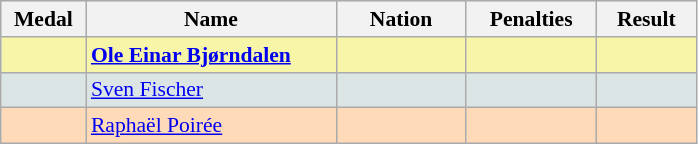<table class=wikitable style="border:1px solid #AAAAAA;font-size:90%">
<tr bgcolor="#E4E4E4">
<th style="border-bottom:1px solid #AAAAAA" width=50>Medal</th>
<th style="border-bottom:1px solid #AAAAAA" width=160>Name</th>
<th style="border-bottom:1px solid #AAAAAA" width=80>Nation</th>
<th style="border-bottom:1px solid #AAAAAA" width=80>Penalties</th>
<th style="border-bottom:1px solid #AAAAAA" width=60>Result</th>
</tr>
<tr bgcolor="#F7F6A8">
<td align="center"></td>
<td><strong><a href='#'>Ole Einar Bjørndalen</a></strong></td>
<td align="center"></td>
<td align="center"></td>
<td align="right"></td>
</tr>
<tr bgcolor="#DCE5E5">
<td align="center"></td>
<td><a href='#'>Sven Fischer</a></td>
<td align="center"></td>
<td align="center"></td>
<td align="right"></td>
</tr>
<tr bgcolor="#FFDAB9">
<td align="center"></td>
<td><a href='#'>Raphaël Poirée</a></td>
<td align="center"></td>
<td align="center"></td>
<td align="right"></td>
</tr>
</table>
